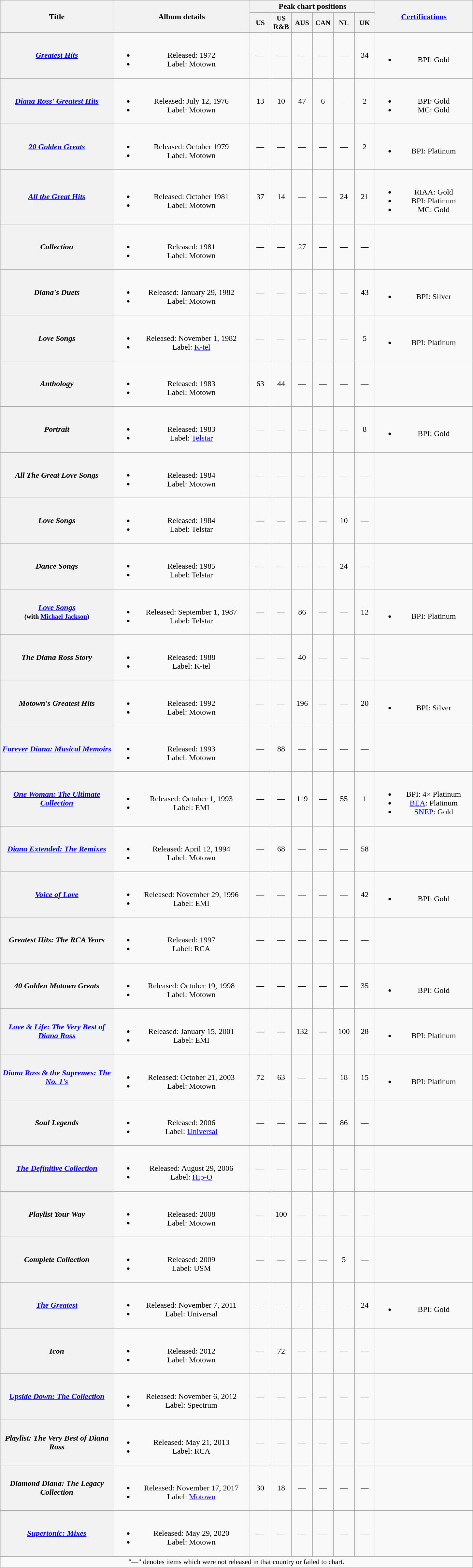<table class="wikitable plainrowheaders" border="1" style="text-align:center">
<tr>
<th scope="col" rowspan="2" style="width:14em;">Title</th>
<th scope="col" rowspan="2" style="width:17em;">Album details</th>
<th scope="col" colspan="6">Peak chart positions</th>
<th scope="col" rowspan="2" style="width:12em;"><a href='#'>Certifications</a></th>
</tr>
<tr>
<th scope="col" style="width:2.5em;font-size:90%;">US<br></th>
<th scope="col" style="width:2.5em;font-size:90%;">US<br>R&B<br></th>
<th scope="col" style="width:2.5em;font-size:90%;">AUS<br></th>
<th scope="col" style="width:2.5em;font-size:90%;">CAN<br></th>
<th scope="col" style="width:2.5em;font-size:90%;">NL<br></th>
<th scope="col" style="width:2.5em;font-size:90%;">UK<br></th>
</tr>
<tr>
<th scope="row"><em><a href='#'>Greatest Hits</a></em></th>
<td><br><ul><li>Released: 1972</li><li>Label: Motown</li></ul></td>
<td>—</td>
<td>—</td>
<td>—</td>
<td>—</td>
<td>—</td>
<td>34</td>
<td><br><ul><li>BPI: Gold</li></ul></td>
</tr>
<tr>
<th scope="row"><em><a href='#'>Diana Ross' Greatest Hits</a></em></th>
<td><br><ul><li>Released: July 12, 1976</li><li>Label: Motown</li></ul></td>
<td>13</td>
<td>10</td>
<td>47</td>
<td>6</td>
<td>—</td>
<td>2</td>
<td><br><ul><li>BPI: Gold</li><li>MC: Gold</li></ul></td>
</tr>
<tr>
<th scope="row"><em><a href='#'>20 Golden Greats</a></em></th>
<td><br><ul><li>Released: October 1979</li><li>Label: Motown</li></ul></td>
<td>—</td>
<td>—</td>
<td>—</td>
<td>—</td>
<td>—</td>
<td>2</td>
<td><br><ul><li>BPI: Platinum</li></ul></td>
</tr>
<tr>
<th scope="row"><em><a href='#'>All the Great Hits</a></em></th>
<td><br><ul><li>Released: October 1981</li><li>Label: Motown</li></ul></td>
<td>37</td>
<td>14</td>
<td>—</td>
<td>—</td>
<td>24</td>
<td>21</td>
<td><br><ul><li>RIAA: Gold</li><li>BPI: Platinum</li><li>MC: Gold</li></ul></td>
</tr>
<tr>
<th scope="row"><em>Collection</em></th>
<td><br><ul><li>Released: 1981</li><li>Label: Motown</li></ul></td>
<td>—</td>
<td>—</td>
<td>27</td>
<td>—</td>
<td>—</td>
<td>—</td>
<td></td>
</tr>
<tr>
<th scope="row"><em>Diana's Duets</em></th>
<td><br><ul><li>Released: January 29, 1982</li><li>Label: Motown</li></ul></td>
<td>—</td>
<td>—</td>
<td>—</td>
<td>—</td>
<td>—</td>
<td>43</td>
<td><br><ul><li>BPI: Silver</li></ul></td>
</tr>
<tr>
<th scope="row"><em>Love Songs</em></th>
<td><br><ul><li>Released: November 1, 1982</li><li>Label: <a href='#'>K-tel</a></li></ul></td>
<td>—</td>
<td>—</td>
<td>—</td>
<td>—</td>
<td>—</td>
<td>5</td>
<td><br><ul><li>BPI: Platinum</li></ul></td>
</tr>
<tr>
<th scope="row"><em>Anthology</em></th>
<td><br><ul><li>Released: 1983</li><li>Label: Motown</li></ul></td>
<td>63</td>
<td>44</td>
<td>—</td>
<td>—</td>
<td>—</td>
<td>—</td>
<td></td>
</tr>
<tr>
<th scope="row"><em>Portrait</em></th>
<td><br><ul><li>Released: 1983</li><li>Label: <a href='#'>Telstar</a></li></ul></td>
<td>—</td>
<td>—</td>
<td>—</td>
<td>—</td>
<td>—</td>
<td>8</td>
<td><br><ul><li>BPI: Gold</li></ul></td>
</tr>
<tr>
<th scope="row"><em>All The Great Love Songs</em></th>
<td><br><ul><li>Released: 1984</li><li>Label: Motown</li></ul></td>
<td>—</td>
<td>—</td>
<td>—</td>
<td>—</td>
<td>—</td>
<td>—</td>
<td></td>
</tr>
<tr>
<th scope="row"><em>Love Songs</em></th>
<td><br><ul><li>Released: 1984</li><li>Label: Telstar</li></ul></td>
<td>—</td>
<td>—</td>
<td>—</td>
<td>—</td>
<td>10</td>
<td>—</td>
<td></td>
</tr>
<tr>
<th scope="row"><em>Dance Songs</em></th>
<td><br><ul><li>Released: 1985</li><li>Label: Telstar</li></ul></td>
<td>—</td>
<td>—</td>
<td>—</td>
<td>—</td>
<td>24</td>
<td>—</td>
<td></td>
</tr>
<tr>
<th scope="row"><em><a href='#'>Love Songs</a></em><br><small>(with <a href='#'>Michael Jackson</a>)</small></th>
<td><br><ul><li>Released: September 1, 1987</li><li>Label: Telstar</li></ul></td>
<td>—</td>
<td>—</td>
<td>86</td>
<td>—</td>
<td>—</td>
<td>12</td>
<td><br><ul><li>BPI: Platinum</li></ul></td>
</tr>
<tr>
<th scope="row"><em>The Diana Ross Story</em></th>
<td><br><ul><li>Released: 1988</li><li>Label: K-tel</li></ul></td>
<td>—</td>
<td>—</td>
<td>40</td>
<td>—</td>
<td>—</td>
<td>—</td>
<td></td>
</tr>
<tr>
<th scope="row"><em>Motown's Greatest Hits</em></th>
<td><br><ul><li>Released: 1992</li><li>Label: Motown</li></ul></td>
<td>—</td>
<td>—</td>
<td>196</td>
<td>—</td>
<td>—</td>
<td>20</td>
<td><br><ul><li>BPI: Silver</li></ul></td>
</tr>
<tr>
<th scope="row"><em><a href='#'>Forever Diana: Musical Memoirs</a></em></th>
<td><br><ul><li>Released: 1993</li><li>Label: Motown</li></ul></td>
<td>—</td>
<td>88</td>
<td>—</td>
<td>—</td>
<td>—</td>
<td>—</td>
<td></td>
</tr>
<tr>
<th scope="row"><em><a href='#'>One Woman: The Ultimate Collection</a></em></th>
<td><br><ul><li>Released: October 1, 1993</li><li>Label: EMI</li></ul></td>
<td>—</td>
<td>—</td>
<td>119</td>
<td>—</td>
<td>55</td>
<td>1</td>
<td><br><ul><li>BPI: 4× Platinum</li><li><a href='#'>BEA</a>: Platinum</li><li><a href='#'>SNEP</a>: Gold</li></ul></td>
</tr>
<tr>
<th scope="row"><em><a href='#'>Diana Extended: The Remixes</a></em></th>
<td><br><ul><li>Released: April 12, 1994</li><li>Label: Motown</li></ul></td>
<td>—</td>
<td>68</td>
<td>—</td>
<td>—</td>
<td>—</td>
<td>58</td>
<td></td>
</tr>
<tr>
<th scope="row"><em><a href='#'>Voice of Love</a></em></th>
<td><br><ul><li>Released: November 29, 1996</li><li>Label: EMI</li></ul></td>
<td>—</td>
<td>—</td>
<td>—</td>
<td>—</td>
<td>—</td>
<td>42</td>
<td><br><ul><li>BPI: Gold</li></ul></td>
</tr>
<tr>
<th scope="row"><em>Greatest Hits: The RCA Years</em></th>
<td><br><ul><li>Released: 1997</li><li>Label: RCA</li></ul></td>
<td>—</td>
<td>—</td>
<td>—</td>
<td>—</td>
<td>—</td>
<td>—</td>
<td></td>
</tr>
<tr>
<th scope="row"><em>40 Golden Motown Greats</em></th>
<td><br><ul><li>Released: October 19, 1998</li><li>Label: Motown</li></ul></td>
<td>—</td>
<td>—</td>
<td>—</td>
<td>—</td>
<td>—</td>
<td>35</td>
<td><br><ul><li>BPI: Gold</li></ul></td>
</tr>
<tr>
<th scope="row"><em><a href='#'>Love & Life: The Very Best of Diana Ross</a></em></th>
<td><br><ul><li>Released: January 15, 2001</li><li>Label: EMI</li></ul></td>
<td>—</td>
<td>—</td>
<td>132</td>
<td>—</td>
<td>100</td>
<td>28</td>
<td><br><ul><li>BPI: Platinum</li></ul></td>
</tr>
<tr>
<th scope="row"><em><a href='#'>Diana Ross & the Supremes: The No. 1's</a></em></th>
<td><br><ul><li>Released: October 21, 2003</li><li>Label: Motown</li></ul></td>
<td>72</td>
<td>63</td>
<td>—</td>
<td>—</td>
<td>18</td>
<td>15</td>
<td><br><ul><li>BPI: Platinum</li></ul></td>
</tr>
<tr>
<th scope="row"><em>Soul Legends</em></th>
<td><br><ul><li>Released: 2006</li><li>Label: <a href='#'>Universal</a></li></ul></td>
<td>—</td>
<td>—</td>
<td>—</td>
<td>—</td>
<td>86</td>
<td>—</td>
<td></td>
</tr>
<tr>
<th scope="row"><em><a href='#'>The Definitive Collection</a></em></th>
<td><br><ul><li>Released: August 29, 2006</li><li>Label: <a href='#'>Hip-O</a></li></ul></td>
<td>—</td>
<td>—</td>
<td>—</td>
<td>—</td>
<td>—</td>
<td>—</td>
<td></td>
</tr>
<tr>
<th scope="row"><em>Playlist Your Way</em></th>
<td><br><ul><li>Released: 2008</li><li>Label: Motown</li></ul></td>
<td>—</td>
<td>100</td>
<td>—</td>
<td>—</td>
<td>—</td>
<td>—</td>
<td></td>
</tr>
<tr>
<th scope="row"><em>Complete Collection</em></th>
<td><br><ul><li>Released: 2009</li><li>Label: USM</li></ul></td>
<td>—</td>
<td>—</td>
<td>—</td>
<td>—</td>
<td>5</td>
<td>—</td>
<td></td>
</tr>
<tr>
<th scope="row"><em><a href='#'>The Greatest</a></em></th>
<td><br><ul><li>Released: November 7, 2011</li><li>Label: Universal</li></ul></td>
<td>—</td>
<td>—</td>
<td>—</td>
<td>—</td>
<td>—</td>
<td>24</td>
<td><br><ul><li>BPI: Gold</li></ul></td>
</tr>
<tr>
<th scope="row"><em>Icon</em></th>
<td><br><ul><li>Released: 2012</li><li>Label: Motown</li></ul></td>
<td>—</td>
<td>72</td>
<td>—</td>
<td>—</td>
<td>—</td>
<td>—</td>
<td></td>
</tr>
<tr>
<th scope="row"><em><a href='#'>Upside Down: The Collection</a></em></th>
<td><br><ul><li>Released: November 6, 2012</li><li>Label: Spectrum</li></ul></td>
<td>—</td>
<td>—</td>
<td>—</td>
<td>—</td>
<td>—</td>
<td>—</td>
<td></td>
</tr>
<tr>
<th scope="row"><em>Playlist: The Very Best of Diana Ross</em></th>
<td><br><ul><li>Released: May 21, 2013</li><li>Label: RCA</li></ul></td>
<td>—</td>
<td>—</td>
<td>—</td>
<td>—</td>
<td>—</td>
<td>—</td>
<td></td>
</tr>
<tr>
<th scope="row"><em>Diamond Diana: The Legacy Collection</em></th>
<td><br><ul><li>Released: November 17, 2017</li><li>Label: <a href='#'>Motown</a></li></ul></td>
<td>30</td>
<td>18</td>
<td>—</td>
<td>—</td>
<td>—</td>
<td>—</td>
<td></td>
</tr>
<tr>
<th scope="row"><em><a href='#'>Supertonic: Mixes</a></em></th>
<td><br><ul><li>Released: May 29, 2020</li><li>Label: Motown</li></ul></td>
<td>—</td>
<td>—</td>
<td>—</td>
<td>—</td>
<td>—</td>
<td>—</td>
<td></td>
</tr>
<tr>
<td colspan="9" align="center" style="font-size:90%;">"—" denotes items which were not released in that country or failed to chart.</td>
</tr>
</table>
